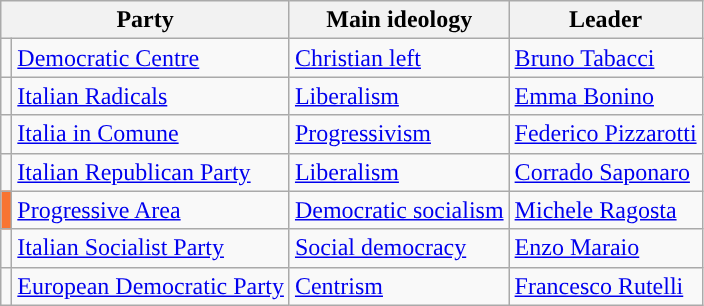<table class="wikitable">
<tr>
<th colspan=2>Party</th>
<th>Main ideology</th>
<th>Leader</th>
</tr>
<tr>
<td style="background:"></td>
<td><a href='#'>Democratic Centre</a></td>
<td><a href='#'>Christian left</a></td>
<td><a href='#'>Bruno Tabacci</a></td>
</tr>
<tr>
<td style="background:"></td>
<td><a href='#'>Italian Radicals</a></td>
<td><a href='#'>Liberalism</a></td>
<td><a href='#'>Emma Bonino</a></td>
</tr>
<tr>
<td style="background:"></td>
<td><a href='#'>Italia in Comune</a></td>
<td><a href='#'>Progressivism</a></td>
<td><a href='#'>Federico Pizzarotti</a></td>
</tr>
<tr>
<td style="background:"></td>
<td><a href='#'>Italian Republican Party</a></td>
<td><a href='#'>Liberalism</a></td>
<td><a href='#'>Corrado Saponaro</a></td>
</tr>
<tr>
<td style="background:#F87432;"></td>
<td><a href='#'>Progressive Area</a></td>
<td><a href='#'>Democratic socialism</a></td>
<td><a href='#'>Michele Ragosta</a></td>
</tr>
<tr>
<td style="background:"></td>
<td><a href='#'>Italian Socialist Party</a></td>
<td><a href='#'>Social democracy</a></td>
<td><a href='#'>Enzo Maraio</a></td>
</tr>
<tr>
<td style="background:"></td>
<td><a href='#'>European Democratic Party</a></td>
<td><a href='#'>Centrism</a></td>
<td><a href='#'>Francesco Rutelli</a></td>
</tr>
</table>
